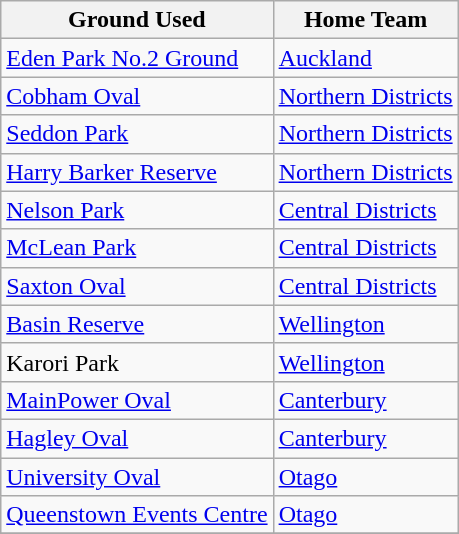<table class = "wikitable">
<tr>
<th><strong>Ground Used</strong></th>
<th><strong>Home Team</strong></th>
</tr>
<tr>
<td><a href='#'>Eden Park No.2 Ground</a></td>
<td><a href='#'>Auckland</a></td>
</tr>
<tr>
<td><a href='#'>Cobham Oval</a></td>
<td><a href='#'>Northern Districts</a></td>
</tr>
<tr>
<td><a href='#'>Seddon Park</a></td>
<td><a href='#'>Northern Districts</a></td>
</tr>
<tr>
<td><a href='#'>Harry Barker Reserve</a></td>
<td><a href='#'>Northern Districts</a></td>
</tr>
<tr>
<td><a href='#'>Nelson Park</a></td>
<td><a href='#'>Central Districts</a></td>
</tr>
<tr>
<td><a href='#'>McLean Park</a></td>
<td><a href='#'>Central Districts</a></td>
</tr>
<tr>
<td><a href='#'>Saxton Oval</a></td>
<td><a href='#'>Central Districts</a></td>
</tr>
<tr>
<td><a href='#'>Basin Reserve</a></td>
<td><a href='#'>Wellington</a></td>
</tr>
<tr>
<td>Karori Park</td>
<td><a href='#'>Wellington</a></td>
</tr>
<tr>
<td><a href='#'>MainPower Oval</a></td>
<td><a href='#'>Canterbury</a></td>
</tr>
<tr>
<td><a href='#'>Hagley Oval</a></td>
<td><a href='#'>Canterbury</a></td>
</tr>
<tr>
<td><a href='#'>University Oval</a></td>
<td><a href='#'>Otago</a></td>
</tr>
<tr>
<td><a href='#'>Queenstown Events Centre</a></td>
<td><a href='#'>Otago</a></td>
</tr>
<tr>
</tr>
</table>
